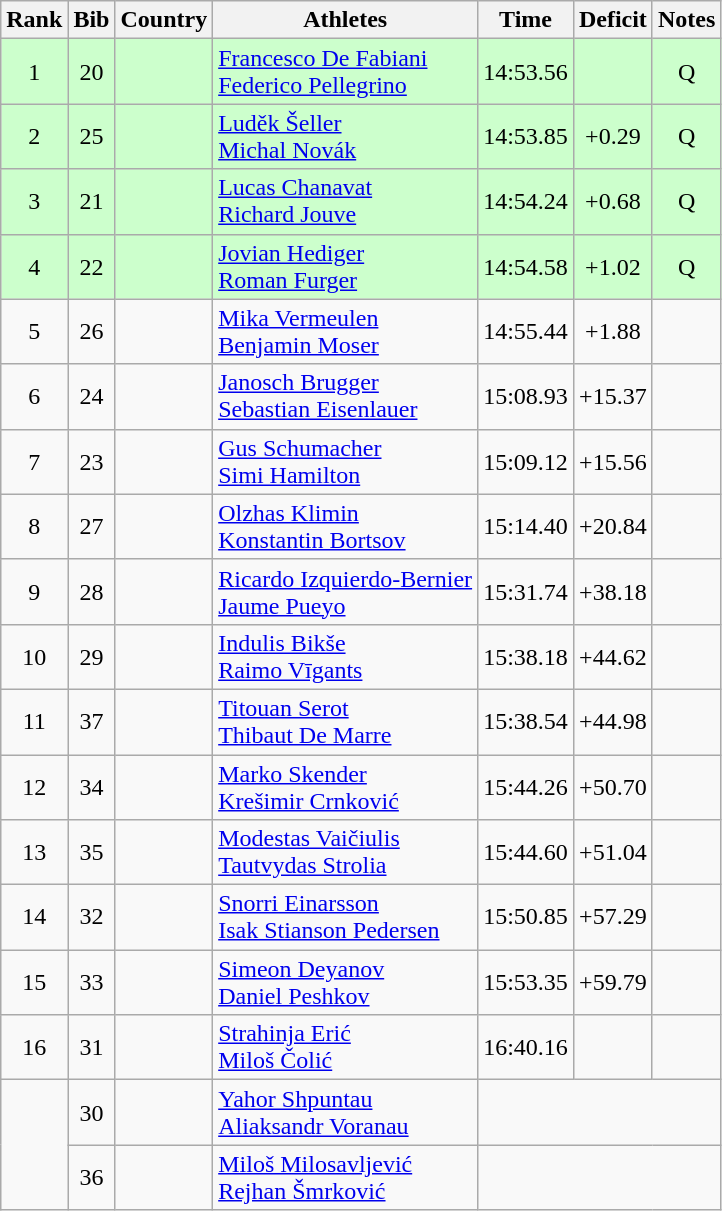<table class="wikitable sortable" style="text-align:center">
<tr>
<th>Rank</th>
<th>Bib</th>
<th>Country</th>
<th>Athletes</th>
<th>Time</th>
<th>Deficit</th>
<th>Notes</th>
</tr>
<tr bgcolor=ccffcc>
<td>1</td>
<td>20</td>
<td align=left></td>
<td align=left><a href='#'>Francesco De Fabiani</a><br><a href='#'>Federico Pellegrino</a></td>
<td>14:53.56</td>
<td></td>
<td>Q</td>
</tr>
<tr bgcolor=ccffcc>
<td>2</td>
<td>25</td>
<td align=left></td>
<td align=left><a href='#'>Luděk Šeller</a><br><a href='#'>Michal Novák</a></td>
<td>14:53.85</td>
<td>+0.29</td>
<td>Q</td>
</tr>
<tr bgcolor=ccffcc>
<td>3</td>
<td>21</td>
<td align=left></td>
<td align=left><a href='#'>Lucas Chanavat</a><br><a href='#'>Richard Jouve</a></td>
<td>14:54.24</td>
<td>+0.68</td>
<td>Q</td>
</tr>
<tr bgcolor=ccffcc>
<td>4</td>
<td>22</td>
<td align=left></td>
<td align=left><a href='#'>Jovian Hediger</a><br><a href='#'>Roman Furger</a></td>
<td>14:54.58</td>
<td>+1.02</td>
<td>Q</td>
</tr>
<tr>
<td>5</td>
<td>26</td>
<td align=left></td>
<td align=left><a href='#'>Mika Vermeulen</a><br><a href='#'>Benjamin Moser</a></td>
<td>14:55.44</td>
<td>+1.88</td>
<td></td>
</tr>
<tr>
<td>6</td>
<td>24</td>
<td align=left></td>
<td align=left><a href='#'>Janosch Brugger</a><br><a href='#'>Sebastian Eisenlauer</a></td>
<td>15:08.93</td>
<td>+15.37</td>
<td></td>
</tr>
<tr>
<td>7</td>
<td>23</td>
<td align=left></td>
<td align=left><a href='#'>Gus Schumacher</a><br><a href='#'>Simi Hamilton</a></td>
<td>15:09.12</td>
<td>+15.56</td>
<td></td>
</tr>
<tr>
<td>8</td>
<td>27</td>
<td align=left></td>
<td align=left><a href='#'>Olzhas Klimin</a><br><a href='#'>Konstantin Bortsov</a></td>
<td>15:14.40</td>
<td>+20.84</td>
<td></td>
</tr>
<tr>
<td>9</td>
<td>28</td>
<td align=left></td>
<td align=left><a href='#'>Ricardo Izquierdo-Bernier</a><br><a href='#'>Jaume Pueyo</a></td>
<td>15:31.74</td>
<td>+38.18</td>
<td></td>
</tr>
<tr>
<td>10</td>
<td>29</td>
<td align=left></td>
<td align=left><a href='#'>Indulis Bikše</a><br><a href='#'>Raimo Vīgants</a></td>
<td>15:38.18</td>
<td>+44.62</td>
<td></td>
</tr>
<tr>
<td>11</td>
<td>37</td>
<td align=left></td>
<td align=left><a href='#'>Titouan Serot</a><br><a href='#'>Thibaut De Marre</a></td>
<td>15:38.54</td>
<td>+44.98</td>
<td></td>
</tr>
<tr>
<td>12</td>
<td>34</td>
<td align=left></td>
<td align=left><a href='#'>Marko Skender</a><br><a href='#'>Krešimir Crnković</a></td>
<td>15:44.26</td>
<td>+50.70</td>
<td></td>
</tr>
<tr>
<td>13</td>
<td>35</td>
<td align=left></td>
<td align=left><a href='#'>Modestas Vaičiulis</a><br><a href='#'>Tautvydas Strolia</a></td>
<td>15:44.60</td>
<td>+51.04</td>
<td></td>
</tr>
<tr>
<td>14</td>
<td>32</td>
<td align=left></td>
<td align=left><a href='#'>Snorri Einarsson</a><br><a href='#'>Isak Stianson Pedersen</a></td>
<td>15:50.85</td>
<td>+57.29</td>
<td></td>
</tr>
<tr>
<td>15</td>
<td>33</td>
<td align=left></td>
<td align=left><a href='#'>Simeon Deyanov</a><br><a href='#'>Daniel Peshkov</a></td>
<td>15:53.35</td>
<td>+59.79</td>
<td></td>
</tr>
<tr>
<td>16</td>
<td>31</td>
<td align=left></td>
<td align=left><a href='#'>Strahinja Erić</a><br><a href='#'>Miloš Čolić</a></td>
<td>16:40.16</td>
<td></td>
<td></td>
</tr>
<tr>
<td rowspan=2></td>
<td>30</td>
<td align=left></td>
<td align=left><a href='#'>Yahor Shpuntau</a><br><a href='#'>Aliaksandr Voranau</a></td>
<td colspan=3></td>
</tr>
<tr>
<td>36</td>
<td align=left></td>
<td align=left><a href='#'>Miloš Milosavljević</a><br><a href='#'>Rejhan Šmrković</a></td>
<td colspan=3></td>
</tr>
</table>
